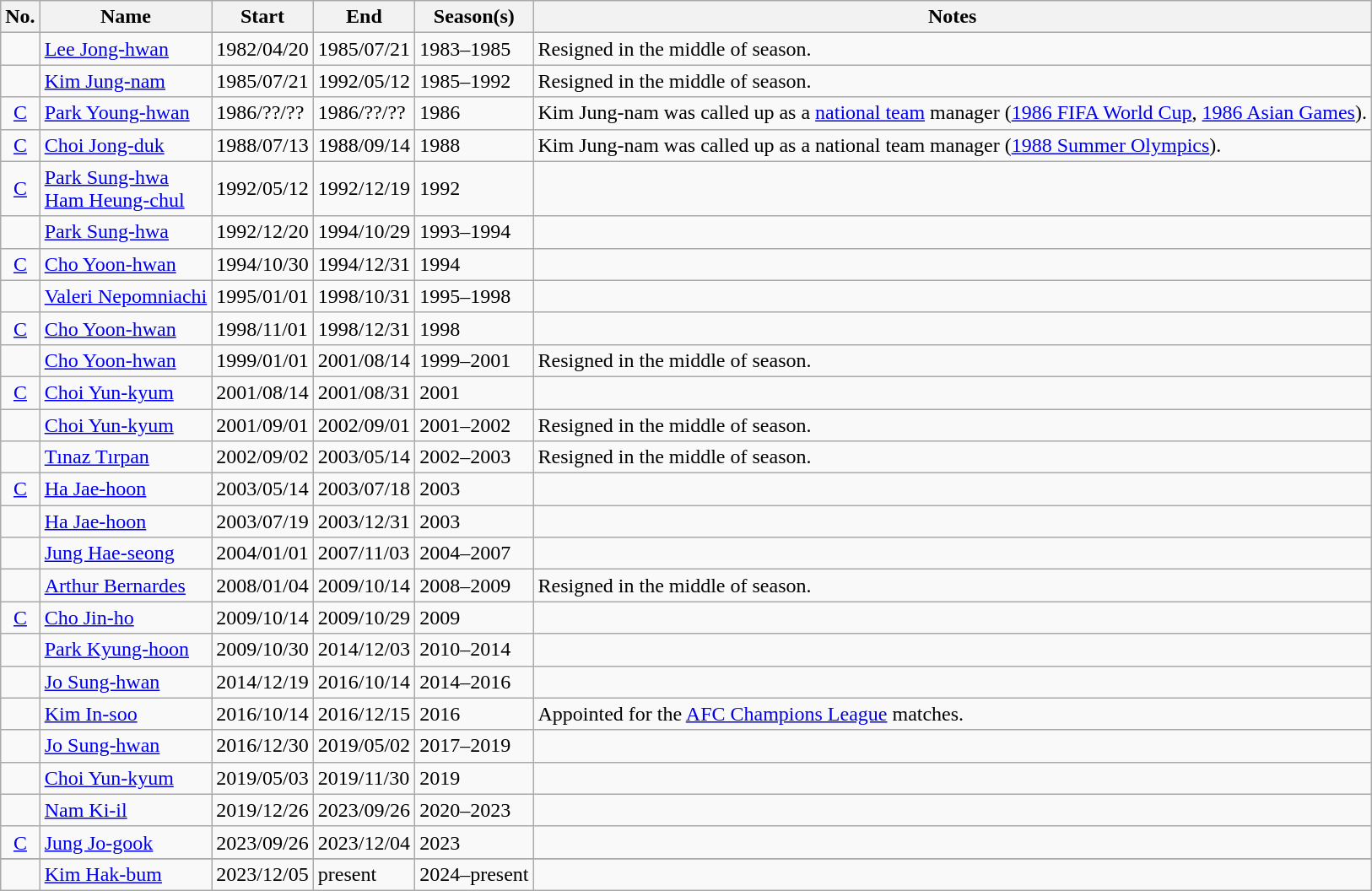<table class="wikitable">
<tr>
<th>No.</th>
<th>Name</th>
<th>Start</th>
<th>End</th>
<th>Season(s)</th>
<th>Notes</th>
</tr>
<tr>
<td></td>
<td> <a href='#'>Lee Jong-hwan</a></td>
<td>1982/04/20</td>
<td>1985/07/21</td>
<td>1983–1985</td>
<td>Resigned in the middle of season.</td>
</tr>
<tr>
<td></td>
<td> <a href='#'>Kim Jung-nam</a></td>
<td>1985/07/21</td>
<td>1992/05/12</td>
<td>1985–1992</td>
<td>Resigned in the middle of season.</td>
</tr>
<tr>
<td style="text-align:center;"><a href='#'>C</a></td>
<td> <a href='#'>Park Young-hwan</a></td>
<td>1986/??/??</td>
<td>1986/??/??</td>
<td>1986</td>
<td>Kim Jung-nam was called up as a <a href='#'>national team</a> manager (<a href='#'>1986 FIFA World Cup</a>, <a href='#'>1986 Asian Games</a>).</td>
</tr>
<tr>
<td style="text-align:center;"><a href='#'>C</a></td>
<td> <a href='#'>Choi Jong-duk</a></td>
<td>1988/07/13</td>
<td>1988/09/14</td>
<td>1988</td>
<td>Kim Jung-nam was called up as a national team manager (<a href='#'>1988 Summer Olympics</a>).</td>
</tr>
<tr>
<td style="text-align:center;"><a href='#'>C</a></td>
<td> <a href='#'>Park Sung-hwa</a><br> <a href='#'>Ham Heung-chul</a></td>
<td>1992/05/12</td>
<td>1992/12/19</td>
<td>1992</td>
<td></td>
</tr>
<tr>
<td></td>
<td> <a href='#'>Park Sung-hwa</a></td>
<td>1992/12/20</td>
<td>1994/10/29</td>
<td>1993–1994</td>
<td></td>
</tr>
<tr>
<td style="text-align:center;"><a href='#'>C</a></td>
<td> <a href='#'>Cho Yoon-hwan</a></td>
<td>1994/10/30</td>
<td>1994/12/31</td>
<td>1994</td>
<td></td>
</tr>
<tr>
<td></td>
<td> <a href='#'>Valeri Nepomniachi</a></td>
<td>1995/01/01</td>
<td>1998/10/31</td>
<td>1995–1998</td>
<td></td>
</tr>
<tr>
<td style="text-align:center;"><a href='#'>C</a></td>
<td> <a href='#'>Cho Yoon-hwan</a></td>
<td>1998/11/01</td>
<td>1998/12/31</td>
<td>1998</td>
<td></td>
</tr>
<tr>
<td></td>
<td> <a href='#'>Cho Yoon-hwan</a></td>
<td>1999/01/01</td>
<td>2001/08/14</td>
<td>1999–2001</td>
<td>Resigned in the middle of season.</td>
</tr>
<tr>
<td style="text-align:center;"><a href='#'>C</a></td>
<td> <a href='#'>Choi Yun-kyum</a></td>
<td>2001/08/14</td>
<td>2001/08/31</td>
<td>2001</td>
<td></td>
</tr>
<tr>
<td></td>
<td> <a href='#'>Choi Yun-kyum</a></td>
<td>2001/09/01</td>
<td>2002/09/01</td>
<td>2001–2002</td>
<td>Resigned in the middle of season.</td>
</tr>
<tr>
<td></td>
<td> <a href='#'>Tınaz Tırpan</a></td>
<td>2002/09/02</td>
<td>2003/05/14</td>
<td>2002–2003</td>
<td>Resigned in the middle of season.</td>
</tr>
<tr>
<td style="text-align:center;"><a href='#'>C</a></td>
<td> <a href='#'>Ha Jae-hoon</a></td>
<td>2003/05/14</td>
<td>2003/07/18</td>
<td>2003</td>
<td></td>
</tr>
<tr>
<td></td>
<td> <a href='#'>Ha Jae-hoon</a></td>
<td>2003/07/19</td>
<td>2003/12/31</td>
<td>2003</td>
<td></td>
</tr>
<tr>
<td></td>
<td> <a href='#'>Jung Hae-seong</a></td>
<td>2004/01/01</td>
<td>2007/11/03</td>
<td>2004–2007</td>
<td></td>
</tr>
<tr>
<td></td>
<td> <a href='#'>Arthur Bernardes</a></td>
<td>2008/01/04</td>
<td>2009/10/14</td>
<td>2008–2009</td>
<td>Resigned in the middle of season.</td>
</tr>
<tr>
<td style="text-align:center;"><a href='#'>C</a></td>
<td> <a href='#'>Cho Jin-ho</a></td>
<td>2009/10/14</td>
<td>2009/10/29</td>
<td>2009</td>
<td></td>
</tr>
<tr>
<td></td>
<td> <a href='#'>Park Kyung-hoon</a></td>
<td>2009/10/30</td>
<td>2014/12/03</td>
<td>2010–2014</td>
<td></td>
</tr>
<tr>
<td></td>
<td> <a href='#'>Jo Sung-hwan</a></td>
<td>2014/12/19</td>
<td>2016/10/14</td>
<td>2014–2016</td>
<td></td>
</tr>
<tr>
<td></td>
<td> <a href='#'>Kim In-soo</a></td>
<td>2016/10/14</td>
<td>2016/12/15</td>
<td>2016</td>
<td>Appointed for the <a href='#'>AFC Champions League</a> matches.</td>
</tr>
<tr>
<td></td>
<td> <a href='#'>Jo Sung-hwan</a></td>
<td>2016/12/30</td>
<td>2019/05/02</td>
<td>2017–2019</td>
<td></td>
</tr>
<tr>
<td></td>
<td> <a href='#'>Choi Yun-kyum</a></td>
<td>2019/05/03</td>
<td>2019/11/30</td>
<td>2019</td>
<td></td>
</tr>
<tr>
<td></td>
<td> <a href='#'>Nam Ki-il</a></td>
<td>2019/12/26</td>
<td>2023/09/26</td>
<td>2020–2023</td>
<td></td>
</tr>
<tr>
<td style="text-align:center;"><a href='#'>C</a></td>
<td> <a href='#'>Jung Jo-gook</a></td>
<td>2023/09/26</td>
<td>2023/12/04</td>
<td>2023</td>
<td></td>
</tr>
<tr>
</tr>
<tr>
<td></td>
<td> <a href='#'>Kim Hak-bum</a></td>
<td>2023/12/05</td>
<td>present</td>
<td>2024–present</td>
<td></td>
</tr>
</table>
